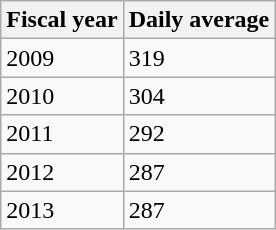<table class="wikitable">
<tr>
<th>Fiscal year</th>
<th>Daily average</th>
</tr>
<tr>
<td>2009</td>
<td>319</td>
</tr>
<tr>
<td>2010</td>
<td>304</td>
</tr>
<tr>
<td>2011</td>
<td>292</td>
</tr>
<tr>
<td>2012</td>
<td>287</td>
</tr>
<tr>
<td>2013</td>
<td>287</td>
</tr>
</table>
